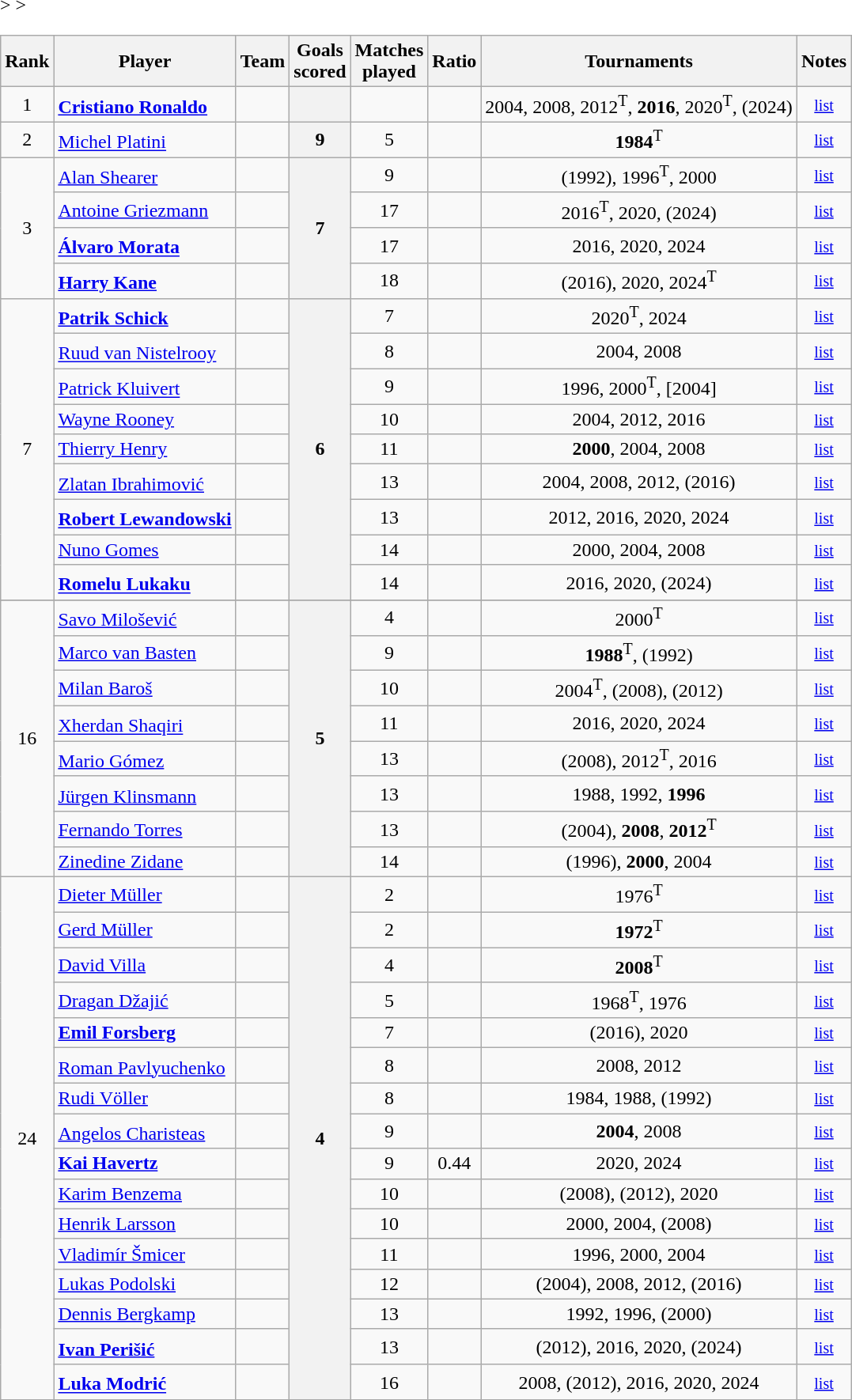<table class="wikitable sortable" style="text-align:center;">
<tr>
<th scope="col">Rank</th>
<th scope="col">Player</th>
<th scope="col">Team</th>
<th scope="col">Goals<br>scored</th>
<th scope="col">Matches<br>played</th>
<th scope="col">Ratio</th>
<th scope="col">Tournaments</th>
<th scope="col" class="unsortable">Notes</th>
</tr>
<tr>
<td>1</td>
<td style="text-align:left;" data-sort-value="Ronaldo, Cristiano"><strong><a href='#'>Cristiano Ronaldo</a></strong><sup></sup></td>
<td style="text-align:left;"></td>
<th></th>
<td></td>
<td></td>
<td data-sort-value="2004-2008-2012-2016-2020">2004, 2008, 2012<sup>T</sup>, <strong>2016</strong>, 2020<sup>T</sup>, (2024)</td>
<td><small><a href='#'>list</a></small></td>
</tr>
<tr>
<td>2</td>
<td style="text-align:left;" data-sort-value="Platini, Michel"><a href='#'>Michel Platini</a><sup></sup></td>
<td style="text-align:left;"></td>
<th>9</th>
<td>5</td>
<td></td>
<td data-sort-value="1984"><strong>1984</strong><sup>T</sup></td>
<td><small><a href='#'>list</a></small></td>
</tr>
<tr>
<td rowspan="4">3</td>
<td style="text-align:left;" data-sort-value="Shearer, Alan"><a href='#'>Alan Shearer</a><sup></sup></td>
<td style="text-align:left;"></td>
<th rowspan="4">7</th>
<td>9</td>
<td></td>
<td data-sort-value="1996-2000">(1992), 1996<sup>T</sup>, 2000</td>
<td><small><a href='#'>list</a></small></td>
</tr>
<tr>
<td style="text-align:left;" data-sort-value="Griezmann, Antoine"><a href='#'>Antoine Griezmann</a></td>
<td style="text-align:left;"></td>
<td>17</td>
<td></td>
<td data-sort-value="2016-2020">2016<sup>T</sup>, 2020, (2024)</td>
<td><small><a href='#'>list</a></small></td>
</tr>
<tr>
<td style="text-align:left;" data-sort-value="Morata, Alvaro"><strong><a href='#'>Álvaro Morata</a></strong><sup></sup></td>
<td style="text-align:left;"></td>
<td>17</td>
<td></td>
<td data-sort-value="2016-2024">2016, 2020, 2024</td>
<td><small><a href='#'>list</a></small></td>
</tr>
<tr>
<td style="text-align:left;" data-sort-value="Kane, Harry"><strong><a href='#'>Harry Kane</a></strong><sup></sup></td>
<td style="text-align:left;"></td>
<td>18</td>
<td></td>
<td data-sort-value="2020-2024">(2016), 2020, 2024<sup>T</sup></td>
<td><small><a href='#'>list</a></small></td>
</tr>
<tr>
<td rowspan="9">7</td>
<td style="text-align:left;" data-sort-value="Schick, Patrik"><strong><a href='#'>Patrik Schick</a></strong><sup></sup></td>
<td style="text-align:left;"></td>
<th rowspan="9">6</th>
<td>7</td>
<td></td>
<td data-sort-value="2020-2024">2020<sup>T</sup>, 2024</td>
<td><small><a href='#'>list</a></small></td>
</tr>
<tr>
<td style="text-align:left;" data-sort-value="Nistelrooy, Ruud van"><a href='#'>Ruud van Nistelrooy</a><sup></sup></td>
<td style="text-align:left;"></td>
<td>8</td>
<td></td>
<td data-sort-value="2004-2008">2004, 2008</td>
<td><small><a href='#'>list</a></small></td>
</tr>
<tr>
<td style="text-align:left;" data-sort-value="Kluivert, Patrick"><a href='#'>Patrick Kluivert</a><sup></sup></td>
<td style="text-align:left;"></td>
<td>9</td>
<td></td>
<td data-sort-value="1996-2000">1996, 2000<sup>T</sup>, [2004]</td>
<td><small><a href='#'>list</a></small></td>
</tr>
<tr>
<td style="text-align:left;" data-sort-value="Rooney, Wayne"><a href='#'>Wayne Rooney</a></td>
<td style="text-align:left;"></td>
<td>10</td>
<td></td>
<td data-sort-value="2004-2012-2016">2004, 2012, 2016</td>
<td><small><a href='#'>list</a></small></td>
</tr>
<tr>
<td style="text-align:left;" data-sort-value="Henry, Thierry"><a href='#'>Thierry Henry</a></td>
<td style="text-align:left;"></td>
<td>11</td>
<td></td>
<td data-sort-value="2000-2004-2008"><strong>2000</strong>, 2004, 2008</td>
<td><small><a href='#'>list</a></small></td>
</tr>
<tr>
<td style="text-align:left;" data-sort-value="Ibrahimovic, Zlatan"><a href='#'>Zlatan Ibrahimović</a><sup></sup></td>
<td style="text-align:left;"></td>
<td>13</td>
<td></td>
<td data-sort-value="2004-2008-2012">2004, 2008, 2012, (2016)</td>
<td><small><a href='#'>list</a></small></td>
</tr>
<tr>
<td style="text-align:left;" data-sort-value="Lewandowski, Robert"><strong><a href='#'>Robert Lewandowski</a></strong><sup></sup></td>
<td style="text-align:left;"></td>
<td>13</td>
<td></td>
<td data-sort-value="2012-2016-2020-2024">2012, 2016, 2020, 2024</td>
<td><small><a href='#'>list</a></small></td>
</tr>
<tr>
<td style="text-align:left;" data-sort-value="Gomes, Nuno"><a href='#'>Nuno Gomes</a></td>
<td style="text-align:left;"></td>
<td>14</td>
<td></td>
<td data-sort-value="2000-2004-2008">2000, 2004, 2008</td>
<td><small><a href='#'>list</a></small></td>
</tr>
<tr>
<td style="text-align:left;" data-sort-value="Lukaku, Romelu"><strong><a href='#'>Romelu Lukaku</a></strong><sup></sup></td>
<td style="text-align:left;"></td>
<td>14</td>
<td></td>
<td data-sort-value="2016-2020">2016, 2020, (2024)</td>
<td><small><a href='#'>list</a></small></td>
</tr>
<tr <noinclude>>
</tr>
<tr>
<td rowspan="8">16</td>
<td style="text-align:left;" data-sort-value="Milosevic, Savo"><a href='#'>Savo Milošević</a><sup></sup></td>
<td style="text-align:left;"></td>
<th rowspan="8">5</th>
<td>4</td>
<td></td>
<td data-sort-value="2000">2000<sup>T</sup></td>
<td><small><a href='#'>list</a></small></td>
</tr>
<tr>
<td style="text-align:left;" data-sort-value="Basten, Marco van"><a href='#'>Marco van Basten</a></td>
<td style="text-align:left;"></td>
<td>9</td>
<td></td>
<td data-sort-value="1988"><strong>1988</strong><sup>T</sup>, (1992)</td>
<td><small><a href='#'>list</a></small></td>
</tr>
<tr>
<td style="text-align:left;" data-sort-value="Baros, Milan"><a href='#'>Milan Baroš</a></td>
<td style="text-align:left;"></td>
<td>10</td>
<td></td>
<td data-sort-value="2004">2004<sup>T</sup>, (2008), (2012)</td>
<td><small><a href='#'>list</a></small></td>
</tr>
<tr>
<td style="text-align:left;" data-sort-value="Shaqiri, Xherdan"><a href='#'>Xherdan Shaqiri</a><sup></sup></td>
<td style="text-align:left;"></td>
<td>11</td>
<td></td>
<td data-sort-value="2016-2020-2024">2016, 2020, 2024</td>
<td><small><a href='#'>list</a></small></td>
</tr>
<tr>
<td style="text-align:left;" data-sort-value="Gomez, Mario"><a href='#'>Mario Gómez</a><sup></sup></td>
<td style="text-align:left;"></td>
<td>13</td>
<td></td>
<td data-sort-value="2012-2016">(2008), 2012<sup>T</sup>, 2016</td>
<td><small><a href='#'>list</a></small></td>
</tr>
<tr>
<td style="text-align:left;" data-sort-value="Klinsmann, Jurgen"><a href='#'>Jürgen Klinsmann</a><sup></sup></td>
<td style="text-align:left;"></td>
<td>13</td>
<td></td>
<td data-sort-value="1988-1992-1996">1988, 1992, <strong>1996</strong></td>
<td><small><a href='#'>list</a></small></td>
</tr>
<tr>
<td style="text-align:left;" data-sort-value="Torres, Fernando"><a href='#'>Fernando Torres</a></td>
<td style="text-align:left;"></td>
<td>13</td>
<td></td>
<td data-sort-value="2008-2012-2016">(2004), <strong>2008</strong>, <strong>2012</strong><sup>T</sup></td>
<td><small><a href='#'>list</a></small></td>
</tr>
<tr>
<td style="text-align:left;" data-sort-value="Zidane, Zinedine"><a href='#'>Zinedine Zidane</a></td>
<td style="text-align:left;"></td>
<td>14</td>
<td></td>
<td data-sort-value="2000-2004">(1996), <strong>2000</strong>, 2004</td>
<td><small><a href='#'>list</a></small></td>
</tr>
<tr>
<td rowspan="16">24</td>
<td style="text-align:left;" data-sort-value="Muller, Dieter"><a href='#'>Dieter Müller</a></td>
<td style="text-align:left;"></td>
<th rowspan="16">4</th>
<td>2</td>
<td></td>
<td data-sort-value="1976">1976<sup>T</sup></td>
<td><small><a href='#'>list</a></small></td>
</tr>
<tr>
<td style="text-align:left;" data-sort-value="Muller, Gerd"><a href='#'>Gerd Müller</a></td>
<td style="text-align:left;"></td>
<td>2</td>
<td></td>
<td data-sort-value="1972"><strong>1972</strong><sup>T</sup></td>
<td><small><a href='#'>list</a></small></td>
</tr>
<tr>
<td style="text-align:left;" data-sort-value="Villa, David"><a href='#'>David Villa</a></td>
<td style="text-align:left;"></td>
<td>4</td>
<td></td>
<td data-sort-value="2008"><strong>2008</strong><sup>T</sup></td>
<td><small><a href='#'>list</a></small></td>
</tr>
<tr>
<td style="text-align:left;" data-sort-value="Dzajic, Dragan"><a href='#'>Dragan Džajić</a></td>
<td style="text-align:left;"></td>
<td>5</td>
<td></td>
<td data-sort-value="1968-1976">1968<sup>T</sup>, 1976</td>
<td><small><a href='#'>list</a></small></td>
</tr>
<tr>
<td style="text-align:left;" data-sort-value="Forsberg, Emil"><strong><a href='#'>Emil Forsberg</a></strong></td>
<td style="text-align:left;"></td>
<td>7</td>
<td></td>
<td data-sort-value="2020">(2016), 2020</td>
<td><small><a href='#'>list</a></small></td>
</tr>
<tr>
<td style="text-align:left;" data-sort-value="Pavlyuchenko, Roman"><a href='#'>Roman Pavlyuchenko</a><sup></sup></td>
<td style="text-align:left;"></td>
<td>8</td>
<td></td>
<td data-sort-value="2008-2012">2008, 2012</td>
<td><small><a href='#'>list</a></small></td>
</tr>
<tr>
<td style="text-align:left;" data-sort-value="Voller, Rudi"><a href='#'>Rudi Völler</a></td>
<td style="text-align:left;"></td>
<td>8</td>
<td></td>
<td data-sort-value="1984-1988">1984, 1988, (1992)</td>
<td><small><a href='#'>list</a></small></td>
</tr>
<tr>
<td style="text-align:left;" data-sort-value="Charisteas, Angelos"><a href='#'>Angelos Charisteas</a><sup></sup></td>
<td style="text-align:left;"></td>
<td>9</td>
<td></td>
<td data-sort-value="2004-2008"><strong>2004</strong>, 2008</td>
<td><small><a href='#'>list</a></small></td>
</tr>
<tr>
<td style="text-align:left;" data-sort-value="Havertz, Kai"><strong><a href='#'>Kai Havertz</a></strong></td>
<td style="text-align:left;"></td>
<td>9</td>
<td>0.44</td>
<td data-sort-value="2020-2024">2020, 2024</td>
<td><small><a href='#'>list</a></small></td>
</tr>
<tr>
<td style="text-align:left;" data-sort-value="Benzema, Karim"><a href='#'>Karim Benzema</a></td>
<td style="text-align:left;"></td>
<td>10</td>
<td></td>
<td data-sort-value="2020">(2008), (2012), 2020</td>
<td><small><a href='#'>list</a></small></td>
</tr>
<tr>
<td style="text-align:left;" data-sort-value="Larsson, Henrik"><a href='#'>Henrik Larsson</a></td>
<td style="text-align:left;"></td>
<td>10</td>
<td></td>
<td data-sort-value="2000-2004">2000, 2004, (2008)</td>
<td><small><a href='#'>list</a></small></td>
</tr>
<tr>
<td style="text-align:left;" data-sort-value="Smicer, Vladimir"><a href='#'>Vladimír Šmicer</a></td>
<td style="text-align:left;"></td>
<td>11</td>
<td></td>
<td data-sort-value="1996-2000-2004">1996, 2000, 2004</td>
<td><small><a href='#'>list</a></small></td>
</tr>
<tr>
<td style="text-align:left;" data-sort-value="Podolski, Lukas"><a href='#'>Lukas Podolski</a></td>
<td style="text-align:left;"></td>
<td>12</td>
<td></td>
<td data-sort-value="2008-2012">(2004), 2008, 2012, (2016)</td>
<td><small><a href='#'>list</a></small></td>
</tr>
<tr>
<td style="text-align:left;" data-sort-value="Bergkamp, Dennis"><a href='#'>Dennis Bergkamp</a></td>
<td style="text-align:left;"></td>
<td>13</td>
<td></td>
<td data-sort-value="1992-1996">1992, 1996, (2000)</td>
<td><small><a href='#'>list</a></small></td>
</tr>
<tr>
<td style="text-align:left;" data-sort-value="Perisic, Ivan"><strong><a href='#'>Ivan Perišić</a></strong><sup></sup></td>
<td style="text-align:left;"></td>
<td>13</td>
<td></td>
<td data-sort-value="2016-2020">(2012), 2016, 2020, (2024)</td>
<td><small><a href='#'>list</a></small></td>
</tr>
<tr>
<td style="text-align:left;" data-sort-value="Modric, Luka"><strong><a href='#'>Luka Modrić</a></strong><sup></sup></td>
<td style="text-align:left;"></td>
<td>16</td>
<td></td>
<td data-sort-value="2008-2016-2020-2024">2008, (2012), 2016, 2020, 2024</td>
<td><small><a href='#'>list</a></small></td>
</tr>
<tr </noinclude>>
</tr>
</table>
